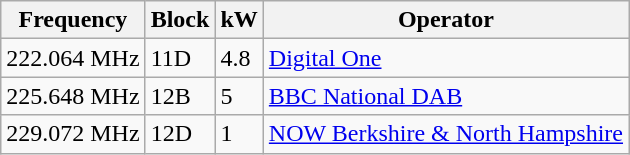<table class="wikitable sortable">
<tr>
<th>Frequency</th>
<th>Block</th>
<th>kW</th>
<th>Operator</th>
</tr>
<tr>
<td>222.064 MHz</td>
<td>11D</td>
<td>4.8</td>
<td><a href='#'>Digital One</a></td>
</tr>
<tr>
<td>225.648 MHz</td>
<td>12B</td>
<td>5</td>
<td><a href='#'>BBC National DAB</a></td>
</tr>
<tr>
<td>229.072 MHz</td>
<td>12D</td>
<td>1</td>
<td><a href='#'>NOW Berkshire & North Hampshire</a></td>
</tr>
</table>
